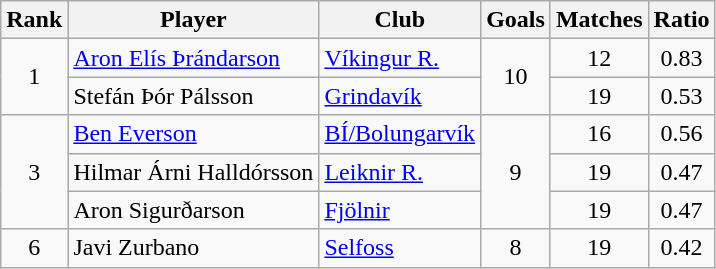<table class="wikitable">
<tr>
<th>Rank</th>
<th>Player</th>
<th>Club</th>
<th>Goals</th>
<th>Matches</th>
<th>Ratio</th>
</tr>
<tr>
<td align=center rowspan="2">1</td>
<td><a href='#'>Aron Elís Þrándarson</a></td>
<td><a href='#'>Víkingur R.</a></td>
<td align=center rowspan="2">10</td>
<td align=center>12</td>
<td align=center>0.83</td>
</tr>
<tr>
<td>Stefán Þór Pálsson</td>
<td><a href='#'>Grindavík</a></td>
<td align=center>19</td>
<td align=center>0.53</td>
</tr>
<tr>
<td align=center rowspan="3">3</td>
<td><a href='#'>Ben Everson</a></td>
<td><a href='#'>BÍ/Bolungarvík</a></td>
<td align=center rowspan="3">9</td>
<td align=center>16</td>
<td align=center>0.56</td>
</tr>
<tr>
<td>Hilmar Árni Halldórsson</td>
<td><a href='#'>Leiknir R.</a></td>
<td align=center>19</td>
<td align=center>0.47</td>
</tr>
<tr>
<td>Aron Sigurðarson</td>
<td><a href='#'>Fjölnir</a></td>
<td align=center>19</td>
<td align=center>0.47</td>
</tr>
<tr>
<td align=center>6</td>
<td>Javi Zurbano</td>
<td><a href='#'>Selfoss</a></td>
<td align=center>8</td>
<td align=center>19</td>
<td align=center>0.42</td>
</tr>
</table>
